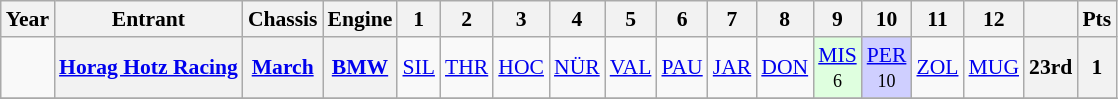<table class="wikitable" style="text-align:center; font-size:90%">
<tr>
<th>Year</th>
<th>Entrant</th>
<th>Chassis</th>
<th>Engine</th>
<th>1</th>
<th>2</th>
<th>3</th>
<th>4</th>
<th>5</th>
<th>6</th>
<th>7</th>
<th>8</th>
<th>9</th>
<th>10</th>
<th>11</th>
<th>12</th>
<th></th>
<th>Pts</th>
</tr>
<tr>
<td></td>
<th><a href='#'>Horag Hotz Racing</a></th>
<th><a href='#'>March</a></th>
<th><a href='#'>BMW</a></th>
<td><a href='#'>SIL</a><br><small></small></td>
<td><a href='#'>THR</a><br><small></small></td>
<td><a href='#'>HOC</a></td>
<td><a href='#'>NÜR</a><br><small></small></td>
<td><a href='#'>VAL</a><br><small></small></td>
<td><a href='#'>PAU</a></td>
<td><a href='#'>JAR</a><br><small></small></td>
<td><a href='#'>DON</a><br><small></small></td>
<td style="background:#DFFFDF;"><a href='#'>MIS</a><br><small>6</small></td>
<td style="background:#CFCFFF;"><a href='#'>PER</a><br><small>10</small></td>
<td><a href='#'>ZOL</a><br><small></small></td>
<td><a href='#'>MUG</a><br><small></small></td>
<th>23rd</th>
<th>1</th>
</tr>
<tr>
</tr>
</table>
